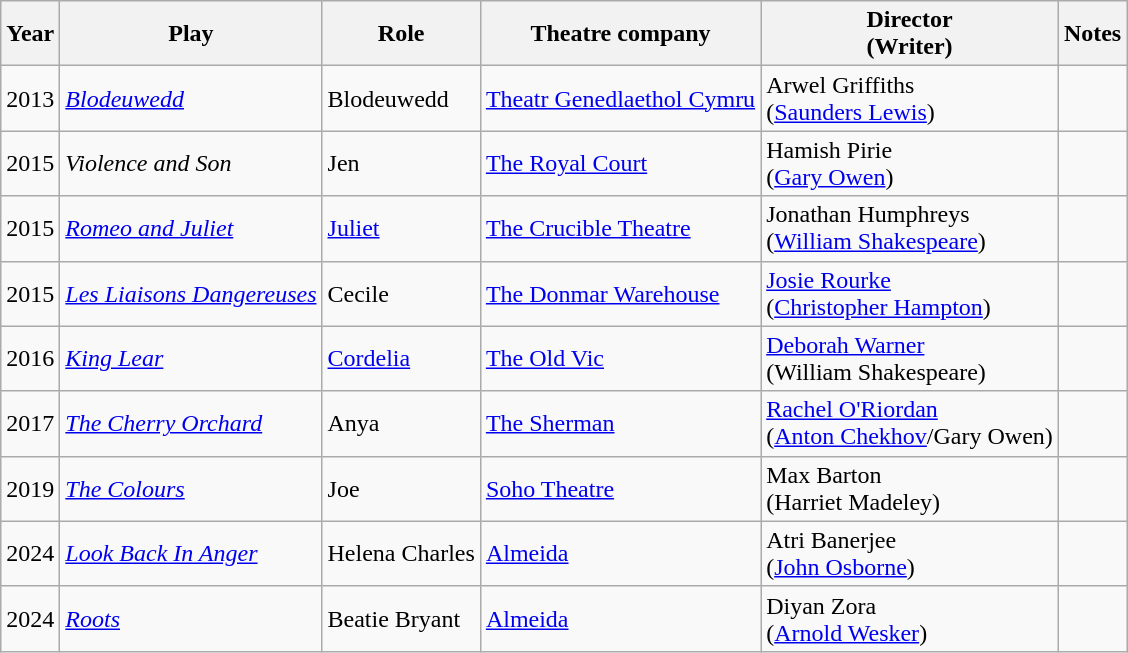<table class="wikitable sortable">
<tr>
<th>Year</th>
<th>Play</th>
<th>Role</th>
<th>Theatre company</th>
<th>Director<br>(Writer)</th>
<th>Notes</th>
</tr>
<tr>
<td>2013</td>
<td><em><a href='#'>Blodeuwedd</a></em></td>
<td>Blodeuwedd</td>
<td><a href='#'>Theatr Genedlaethol Cymru</a></td>
<td>Arwel Griffiths<br>(<a href='#'>Saunders Lewis</a>)</td>
<td></td>
</tr>
<tr>
<td>2015</td>
<td><em>Violence and Son</em></td>
<td>Jen</td>
<td><a href='#'>The Royal Court</a></td>
<td>Hamish Pirie<br>(<a href='#'>Gary Owen</a>)</td>
<td></td>
</tr>
<tr>
<td>2015</td>
<td><em><a href='#'>Romeo and Juliet</a></em></td>
<td><a href='#'>Juliet</a></td>
<td><a href='#'>The Crucible Theatre</a></td>
<td>Jonathan Humphreys<br>(<a href='#'>William Shakespeare</a>)</td>
<td></td>
</tr>
<tr>
<td>2015</td>
<td><em><a href='#'>Les Liaisons Dangereuses</a></em></td>
<td>Cecile</td>
<td><a href='#'>The Donmar Warehouse</a></td>
<td><a href='#'>Josie Rourke</a><br>(<a href='#'>Christopher Hampton</a>)</td>
<td></td>
</tr>
<tr>
<td>2016</td>
<td><em><a href='#'>King Lear</a></em></td>
<td><a href='#'>Cordelia</a></td>
<td><a href='#'>The Old Vic</a></td>
<td><a href='#'>Deborah Warner</a><br>(William Shakespeare)</td>
<td></td>
</tr>
<tr>
<td>2017</td>
<td><em><a href='#'>The Cherry Orchard</a></em></td>
<td>Anya</td>
<td><a href='#'>The Sherman</a></td>
<td><a href='#'>Rachel O'Riordan</a><br>(<a href='#'>Anton Chekhov</a>/Gary Owen)</td>
<td></td>
</tr>
<tr>
<td>2019</td>
<td><em><a href='#'>The Colours</a></em></td>
<td>Joe</td>
<td><a href='#'>Soho Theatre</a></td>
<td>Max Barton<br>(Harriet Madeley)</td>
<td></td>
</tr>
<tr>
<td>2024</td>
<td><em><a href='#'>Look Back In Anger</a></em></td>
<td>Helena Charles</td>
<td><a href='#'>Almeida</a></td>
<td>Atri Banerjee<br>(<a href='#'>John Osborne</a>)</td>
<td></td>
</tr>
<tr>
<td>2024</td>
<td><em><a href='#'>Roots</a></em></td>
<td>Beatie Bryant</td>
<td><a href='#'>Almeida</a></td>
<td>Diyan Zora<br>(<a href='#'>Arnold Wesker</a>)</td>
<td></td>
</tr>
</table>
